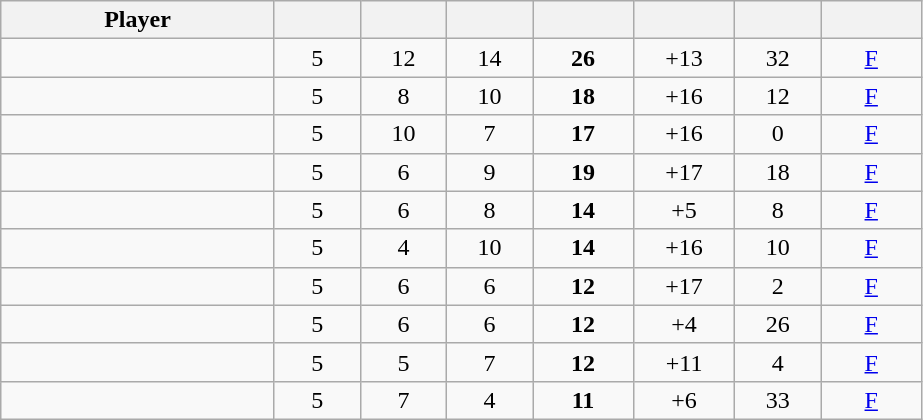<table class="wikitable sortable" style="text-align:center;">
<tr>
<th width="175px">Player</th>
<th width="50px"></th>
<th width="50px"></th>
<th width="50px"></th>
<th width="60px"></th>
<th width="60px"></th>
<th width="50px"></th>
<th width="60px"></th>
</tr>
<tr>
<td align="left"> </td>
<td>5</td>
<td>12</td>
<td>14</td>
<td><strong>26</strong></td>
<td>+13</td>
<td>32</td>
<td><a href='#'>F</a></td>
</tr>
<tr>
<td align="left"> </td>
<td>5</td>
<td>8</td>
<td>10</td>
<td><strong>18</strong></td>
<td>+16</td>
<td>12</td>
<td><a href='#'>F</a></td>
</tr>
<tr>
<td align="left"> </td>
<td>5</td>
<td>10</td>
<td>7</td>
<td><strong>17</strong></td>
<td>+16</td>
<td>0</td>
<td><a href='#'>F</a></td>
</tr>
<tr>
<td align="left"> </td>
<td>5</td>
<td>6</td>
<td>9</td>
<td><strong>19</strong></td>
<td>+17</td>
<td>18</td>
<td><a href='#'>F</a></td>
</tr>
<tr>
<td align="left"> </td>
<td>5</td>
<td>6</td>
<td>8</td>
<td><strong>14</strong></td>
<td>+5</td>
<td>8</td>
<td><a href='#'>F</a></td>
</tr>
<tr>
<td align="left"> </td>
<td>5</td>
<td>4</td>
<td>10</td>
<td><strong>14</strong></td>
<td>+16</td>
<td>10</td>
<td><a href='#'>F</a></td>
</tr>
<tr>
<td align="left"> </td>
<td>5</td>
<td>6</td>
<td>6</td>
<td><strong>12</strong></td>
<td>+17</td>
<td>2</td>
<td><a href='#'>F</a></td>
</tr>
<tr>
<td align="left"> </td>
<td>5</td>
<td>6</td>
<td>6</td>
<td><strong>12</strong></td>
<td>+4</td>
<td>26</td>
<td><a href='#'>F</a></td>
</tr>
<tr>
<td align="left"> </td>
<td>5</td>
<td>5</td>
<td>7</td>
<td><strong>12</strong></td>
<td>+11</td>
<td>4</td>
<td><a href='#'>F</a></td>
</tr>
<tr>
<td align="left"> </td>
<td>5</td>
<td>7</td>
<td>4</td>
<td><strong>11</strong></td>
<td>+6</td>
<td>33</td>
<td><a href='#'>F</a></td>
</tr>
</table>
